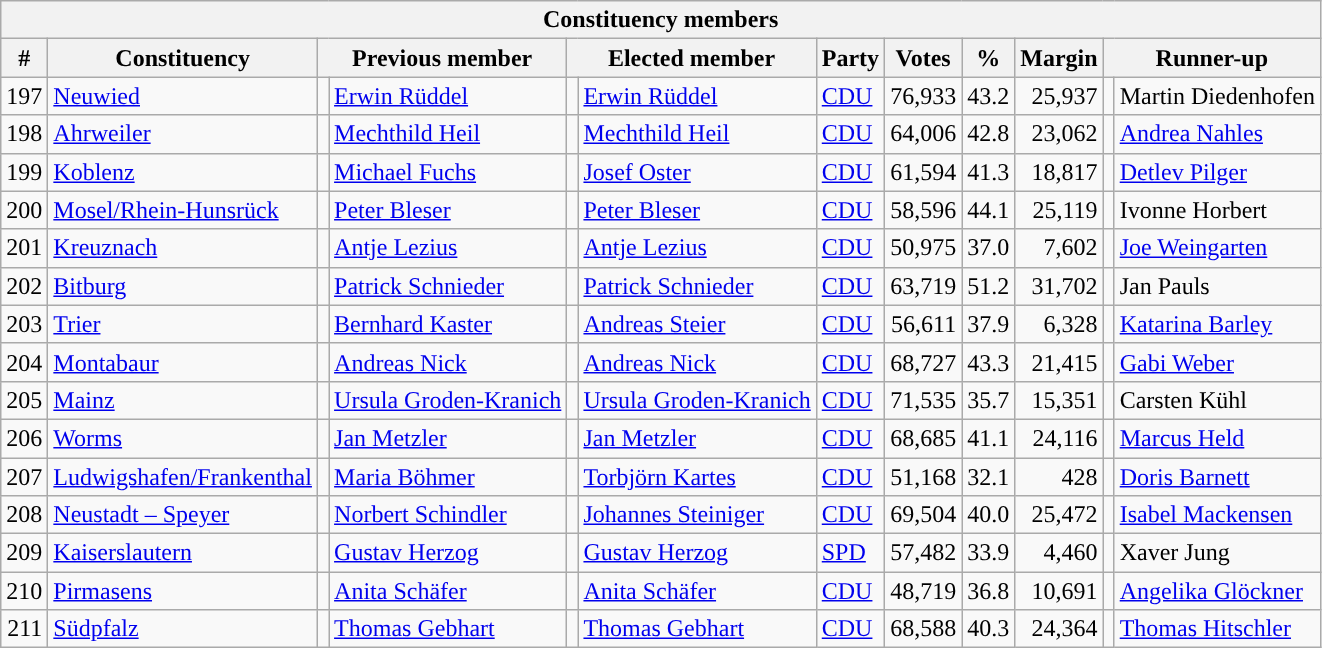<table class="wikitable sortable" style="text-align:right">
<tr>
<th colspan="12">Constituency members</th>
</tr>
<tr>
<th>#</th>
<th>Constituency</th>
<th colspan="2">Previous member</th>
<th colspan="2">Elected member</th>
<th>Party</th>
<th>Votes</th>
<th>%</th>
<th>Margin</th>
<th colspan="2">Runner-up</th>
</tr>
<tr>
<td>197</td>
<td align=left><a href='#'>Neuwied</a></td>
<td bgcolor=></td>
<td align=left><a href='#'>Erwin Rüddel</a></td>
<td bgcolor=></td>
<td align=left><a href='#'>Erwin Rüddel</a></td>
<td align=left><a href='#'>CDU</a></td>
<td>76,933</td>
<td>43.2</td>
<td>25,937</td>
<td bgcolor=></td>
<td align=left>Martin Diedenhofen</td>
</tr>
<tr>
<td>198</td>
<td align=left><a href='#'>Ahrweiler</a></td>
<td bgcolor=></td>
<td align=left><a href='#'>Mechthild Heil</a></td>
<td bgcolor=></td>
<td align=left><a href='#'>Mechthild Heil</a></td>
<td align=left><a href='#'>CDU</a></td>
<td>64,006</td>
<td>42.8</td>
<td>23,062</td>
<td bgcolor=></td>
<td align=left><a href='#'>Andrea Nahles</a></td>
</tr>
<tr>
<td>199</td>
<td align=left><a href='#'>Koblenz</a></td>
<td bgcolor=></td>
<td align=left><a href='#'>Michael Fuchs</a></td>
<td bgcolor=></td>
<td align=left><a href='#'>Josef Oster</a></td>
<td align=left><a href='#'>CDU</a></td>
<td>61,594</td>
<td>41.3</td>
<td>18,817</td>
<td bgcolor=></td>
<td align=left><a href='#'>Detlev Pilger</a></td>
</tr>
<tr>
<td>200</td>
<td align=left><a href='#'>Mosel/Rhein-Hunsrück</a></td>
<td bgcolor=></td>
<td align=left><a href='#'>Peter Bleser</a></td>
<td bgcolor=></td>
<td align=left><a href='#'>Peter Bleser</a></td>
<td align=left><a href='#'>CDU</a></td>
<td>58,596</td>
<td>44.1</td>
<td>25,119</td>
<td bgcolor=></td>
<td align=left>Ivonne Horbert</td>
</tr>
<tr>
<td>201</td>
<td align=left><a href='#'>Kreuznach</a></td>
<td bgcolor=></td>
<td align=left><a href='#'>Antje Lezius</a></td>
<td bgcolor=></td>
<td align=left><a href='#'>Antje Lezius</a></td>
<td align=left><a href='#'>CDU</a></td>
<td>50,975</td>
<td>37.0</td>
<td>7,602</td>
<td bgcolor=></td>
<td align=left><a href='#'>Joe Weingarten</a></td>
</tr>
<tr>
<td>202</td>
<td align=left><a href='#'>Bitburg</a></td>
<td bgcolor=></td>
<td align=left><a href='#'>Patrick Schnieder</a></td>
<td bgcolor=></td>
<td align=left><a href='#'>Patrick Schnieder</a></td>
<td align=left><a href='#'>CDU</a></td>
<td>63,719</td>
<td>51.2</td>
<td>31,702</td>
<td bgcolor=></td>
<td align=left>Jan Pauls</td>
</tr>
<tr>
<td>203</td>
<td align=left><a href='#'>Trier</a></td>
<td bgcolor=></td>
<td align=left><a href='#'>Bernhard Kaster</a></td>
<td></td>
<td align=left><a href='#'>Andreas Steier</a></td>
<td align=left><a href='#'>CDU</a></td>
<td>56,611</td>
<td>37.9</td>
<td>6,328</td>
<td bgcolor=></td>
<td align=left><a href='#'>Katarina Barley</a></td>
</tr>
<tr>
<td>204</td>
<td align=left><a href='#'>Montabaur</a></td>
<td bgcolor=></td>
<td align=left><a href='#'>Andreas Nick</a></td>
<td bgcolor=></td>
<td align=left><a href='#'>Andreas Nick</a></td>
<td align=left><a href='#'>CDU</a></td>
<td>68,727</td>
<td>43.3</td>
<td>21,415</td>
<td bgcolor=></td>
<td align=left><a href='#'>Gabi Weber</a></td>
</tr>
<tr>
<td>205</td>
<td align=left><a href='#'>Mainz</a></td>
<td bgcolor=></td>
<td align=left><a href='#'>Ursula Groden-Kranich</a></td>
<td bgcolor=></td>
<td align=left><a href='#'>Ursula Groden-Kranich</a></td>
<td align=left><a href='#'>CDU</a></td>
<td>71,535</td>
<td>35.7</td>
<td>15,351</td>
<td bgcolor=></td>
<td align=left>Carsten Kühl</td>
</tr>
<tr>
<td>206</td>
<td align=left><a href='#'>Worms</a></td>
<td bgcolor=></td>
<td align=left><a href='#'>Jan Metzler</a></td>
<td bgcolor=></td>
<td align=left><a href='#'>Jan Metzler</a></td>
<td align=left><a href='#'>CDU</a></td>
<td>68,685</td>
<td>41.1</td>
<td>24,116</td>
<td bgcolor=></td>
<td align=left><a href='#'>Marcus Held</a></td>
</tr>
<tr>
<td>207</td>
<td align=left><a href='#'>Ludwigshafen/Frankenthal</a></td>
<td bgcolor=></td>
<td align=left><a href='#'>Maria Böhmer</a></td>
<td bgcolor=></td>
<td align=left><a href='#'>Torbjörn Kartes</a></td>
<td align=left><a href='#'>CDU</a></td>
<td>51,168</td>
<td>32.1</td>
<td>428</td>
<td bgcolor=></td>
<td align=left><a href='#'>Doris Barnett</a></td>
</tr>
<tr>
<td>208</td>
<td align=left><a href='#'>Neustadt – Speyer</a></td>
<td bgcolor=></td>
<td align=left><a href='#'>Norbert Schindler</a></td>
<td></td>
<td align=left><a href='#'>Johannes Steiniger</a></td>
<td align=left><a href='#'>CDU</a></td>
<td>69,504</td>
<td>40.0</td>
<td>25,472</td>
<td bgcolor=></td>
<td align=left><a href='#'>Isabel Mackensen</a></td>
</tr>
<tr>
<td>209</td>
<td align=left><a href='#'>Kaiserslautern</a></td>
<td bgcolor=></td>
<td align=left><a href='#'>Gustav Herzog</a></td>
<td bgcolor=></td>
<td align=left><a href='#'>Gustav Herzog</a></td>
<td align=left><a href='#'>SPD</a></td>
<td>57,482</td>
<td>33.9</td>
<td>4,460</td>
<td bgcolor=></td>
<td align=left>Xaver Jung</td>
</tr>
<tr>
<td>210</td>
<td align=left><a href='#'>Pirmasens</a></td>
<td bgcolor=></td>
<td align=left><a href='#'>Anita Schäfer</a></td>
<td bgcolor=></td>
<td align=left><a href='#'>Anita Schäfer</a></td>
<td align=left><a href='#'>CDU</a></td>
<td>48,719</td>
<td>36.8</td>
<td>10,691</td>
<td bgcolor=></td>
<td align=left><a href='#'>Angelika Glöckner</a></td>
</tr>
<tr>
<td>211</td>
<td align=left><a href='#'>Südpfalz</a></td>
<td bgcolor=></td>
<td align=left><a href='#'>Thomas Gebhart</a></td>
<td bgcolor=></td>
<td align=left><a href='#'>Thomas Gebhart</a></td>
<td align=left><a href='#'>CDU</a></td>
<td>68,588</td>
<td>40.3</td>
<td>24,364</td>
<td bgcolor=></td>
<td align=left><a href='#'>Thomas Hitschler</a></td>
</tr>
</table>
